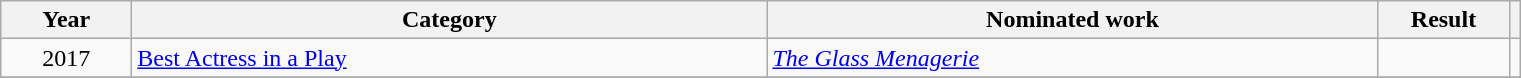<table class=wikitable>
<tr>
<th scope="col" style="width:5em;">Year</th>
<th scope="col" style="width:26em;">Category</th>
<th scope="col" style="width:25em;">Nominated work</th>
<th scope="col" style="width:5em;">Result</th>
<th></th>
</tr>
<tr>
<td style="text-align:center;">2017</td>
<td><a href='#'>Best Actress in a Play</a></td>
<td><em><a href='#'>The Glass Menagerie</a></em></td>
<td></td>
<td></td>
</tr>
<tr>
</tr>
</table>
